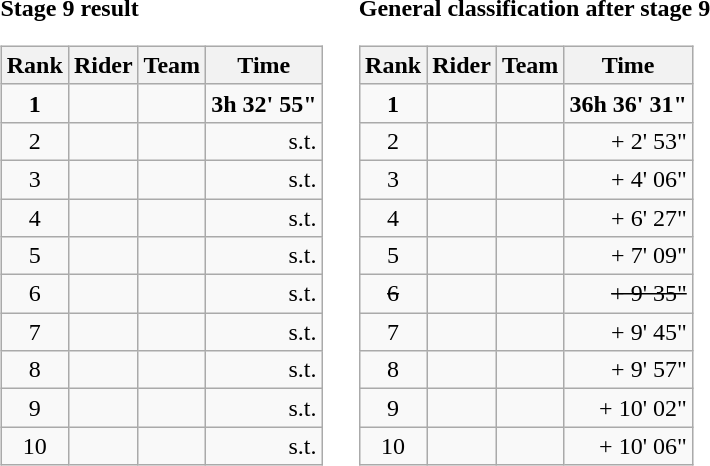<table>
<tr>
<td><strong>Stage 9 result</strong><br><table class="wikitable">
<tr>
<th scope="col">Rank</th>
<th scope="col">Rider</th>
<th scope="col">Team</th>
<th scope="col">Time</th>
</tr>
<tr>
<td style="text-align:center;"><strong>1</strong></td>
<td><strong></strong> </td>
<td><strong></strong></td>
<td style="text-align:right;"><strong>3h 32' 55"</strong></td>
</tr>
<tr>
<td style="text-align:center;">2</td>
<td></td>
<td></td>
<td style="text-align:right;">s.t.</td>
</tr>
<tr>
<td style="text-align:center;">3</td>
<td></td>
<td></td>
<td style="text-align:right;">s.t.</td>
</tr>
<tr>
<td style="text-align:center;">4</td>
<td></td>
<td></td>
<td style="text-align:right;">s.t.</td>
</tr>
<tr>
<td style="text-align:center;">5</td>
<td></td>
<td></td>
<td style="text-align:right;">s.t.</td>
</tr>
<tr>
<td style="text-align:center;">6</td>
<td></td>
<td></td>
<td style="text-align:right;">s.t.</td>
</tr>
<tr>
<td style="text-align:center;">7</td>
<td></td>
<td></td>
<td style="text-align:right;">s.t.</td>
</tr>
<tr>
<td style="text-align:center;">8</td>
<td></td>
<td></td>
<td style="text-align:right;">s.t.</td>
</tr>
<tr>
<td style="text-align:center;">9</td>
<td></td>
<td></td>
<td style="text-align:right;">s.t.</td>
</tr>
<tr>
<td style="text-align:center;">10</td>
<td></td>
<td></td>
<td style="text-align:right;">s.t.</td>
</tr>
</table>
</td>
<td></td>
<td><strong>General classification after stage 9</strong><br><table class="wikitable">
<tr>
<th>Rank</th>
<th>Rider</th>
<th>Team</th>
<th>Time</th>
</tr>
<tr>
<td style="text-align:center;"><strong>1</strong></td>
<td><strong></strong>  </td>
<td><strong></strong></td>
<td style="text-align:right;"><strong>36h 36' 31"</strong></td>
</tr>
<tr>
<td style="text-align:center;">2</td>
<td></td>
<td></td>
<td style="text-align:right;">+ 2' 53"</td>
</tr>
<tr>
<td style="text-align:center;">3</td>
<td></td>
<td></td>
<td style="text-align:right;">+ 4' 06"</td>
</tr>
<tr>
<td style="text-align:center;">4</td>
<td></td>
<td></td>
<td style="text-align:right;">+ 6' 27"</td>
</tr>
<tr>
<td style="text-align:center;">5</td>
<td> </td>
<td></td>
<td style="text-align:right;">+ 7' 09"</td>
</tr>
<tr>
<td style="text-align:center;"><del>6</del></td>
<td><del></del></td>
<td><del></del></td>
<td style="text-align:right;"><del>+ 9' 35"</del></td>
</tr>
<tr>
<td style="text-align:center;">7</td>
<td></td>
<td></td>
<td style="text-align:right;">+ 9' 45"</td>
</tr>
<tr>
<td style="text-align:center;">8</td>
<td></td>
<td></td>
<td style="text-align:right;">+ 9' 57"</td>
</tr>
<tr>
<td style="text-align:center;">9</td>
<td></td>
<td></td>
<td style="text-align:right;">+ 10' 02"</td>
</tr>
<tr>
<td style="text-align:center;">10</td>
<td></td>
<td></td>
<td style="text-align:right;">+ 10' 06"</td>
</tr>
</table>
</td>
</tr>
</table>
